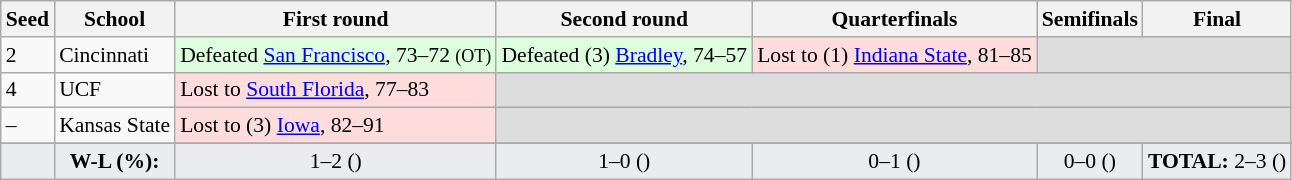<table class="sortable wikitable" style="white-space:nowrap; font-size:90%;">
<tr>
<th>Seed</th>
<th>School</th>
<th>First round</th>
<th>Second round</th>
<th>Quarterfinals</th>
<th>Semifinals</th>
<th>Final</th>
</tr>
<tr>
<td>2</td>
<td>Cincinnati</td>
<td style="background:#ddffdd;">Defeated <a href='#'>San Francisco</a>, 73–72 <small>(OT)</small></td>
<td style="background:#ddffdd;">Defeated (3) <a href='#'>Bradley</a>, 74–57</td>
<td style="background:#ffdddd;">Lost to (1) <a href='#'>Indiana State</a>, 81–85</td>
<td style="background:#ddd;" colspan=2></td>
</tr>
<tr>
<td>4</td>
<td>UCF</td>
<td style="background:#ffdddd;">Lost to <a href='#'>South Florida</a>, 77–83</td>
<td style="background:#ddd;" colspan=4></td>
</tr>
<tr>
<td>–</td>
<td>Kansas State</td>
<td style="background:#ffdddd;">Lost to (3) <a href='#'>Iowa</a>, 82–91</td>
<td style="background:#ddd;" colspan=4></td>
</tr>
<tr>
</tr>
<tr class="sortbottom"  style="text-align:center; background:#EAECF0;">
<td></td>
<td><strong>W-L (%):</strong></td>
<td>1–2 ()</td>
<td>1–0 ()</td>
<td>0–1 ()</td>
<td>0–0 ()</td>
<td><strong>TOTAL:</strong> 2–3 ()</td>
</tr>
</table>
